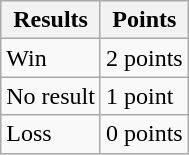<table class="wikitable">
<tr>
<th colspan="1">Results</th>
<th colspan="1">Points</th>
</tr>
<tr>
<td>Win</td>
<td>2 points</td>
</tr>
<tr>
<td>No result</td>
<td>1 point</td>
</tr>
<tr>
<td>Loss</td>
<td>0 points</td>
</tr>
</table>
